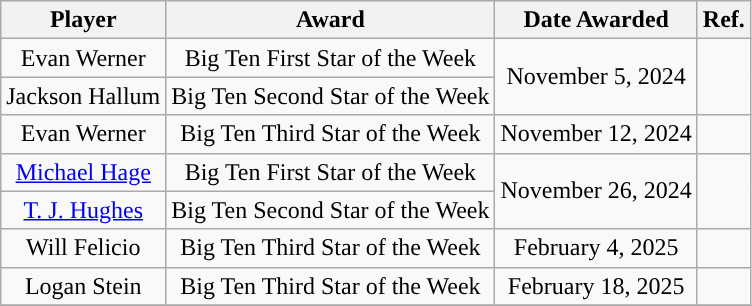<table class="wikitable sortable sortable" style="text-align: center">
<tr align=center>
<th>Player</th>
<th>Award</th>
<th>Date Awarded</th>
<th>Ref.</th>
</tr>
<tr>
<td>Evan Werner</td>
<td>Big Ten First Star of the Week</td>
<td rowspan="2">November 5, 2024</td>
<td rowspan="2"></td>
</tr>
<tr>
<td>Jackson Hallum</td>
<td>Big Ten Second Star of the Week</td>
</tr>
<tr>
<td>Evan Werner</td>
<td>Big Ten Third Star of the Week</td>
<td>November 12, 2024</td>
<td></td>
</tr>
<tr>
<td><a href='#'>Michael Hage</a></td>
<td>Big Ten First Star of the Week</td>
<td rowspan="2">November 26, 2024</td>
<td rowspan="2"></td>
</tr>
<tr>
<td><a href='#'>T. J. Hughes</a></td>
<td>Big Ten Second Star of the Week</td>
</tr>
<tr>
<td>Will Felicio</td>
<td>Big Ten Third Star of the Week</td>
<td>February 4, 2025</td>
<td></td>
</tr>
<tr>
<td>Logan Stein</td>
<td>Big Ten Third Star of the Week</td>
<td>February 18, 2025</td>
<td></td>
</tr>
<tr>
</tr>
</table>
